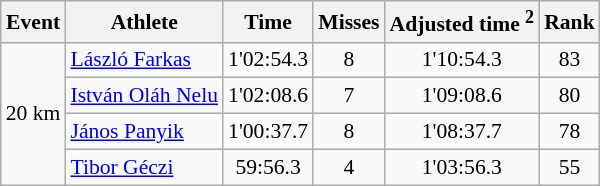<table class="wikitable" style="font-size:90%">
<tr>
<th>Event</th>
<th>Athlete</th>
<th>Time</th>
<th>Misses</th>
<th>Adjusted time <sup>2</sup></th>
<th>Rank</th>
</tr>
<tr>
<td rowspan="4">20 km</td>
<td><a href='#'>László Farkas</a></td>
<td align="center">1'02:54.3</td>
<td align="center">8</td>
<td align="center">1'10:54.3</td>
<td align="center">83</td>
</tr>
<tr>
<td><a href='#'>István Oláh Nelu</a></td>
<td align="center">1'02:08.6</td>
<td align="center">7</td>
<td align="center">1'09:08.6</td>
<td align="center">80</td>
</tr>
<tr>
<td><a href='#'>János Panyik</a></td>
<td align="center">1'00:37.7</td>
<td align="center">8</td>
<td align="center">1'08:37.7</td>
<td align="center">78</td>
</tr>
<tr>
<td><a href='#'>Tibor Géczi</a></td>
<td align="center">59:56.3</td>
<td align="center">4</td>
<td align="center">1'03:56.3</td>
<td align="center">55</td>
</tr>
</table>
